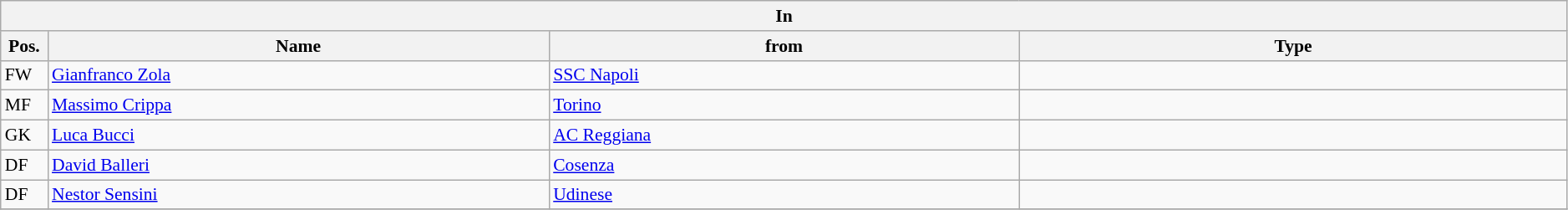<table class="wikitable" style="font-size:90%;width:99%;">
<tr>
<th colspan="4">In</th>
</tr>
<tr>
<th width=3%>Pos.</th>
<th width=32%>Name</th>
<th width=30%>from</th>
<th width=35%>Type</th>
</tr>
<tr>
<td>FW</td>
<td><a href='#'>Gianfranco Zola</a></td>
<td><a href='#'>SSC Napoli</a></td>
<td></td>
</tr>
<tr>
<td>MF</td>
<td><a href='#'>Massimo Crippa</a></td>
<td><a href='#'>Torino</a></td>
<td></td>
</tr>
<tr>
<td>GK</td>
<td><a href='#'>Luca Bucci</a></td>
<td><a href='#'>AC Reggiana</a></td>
<td></td>
</tr>
<tr>
<td>DF</td>
<td><a href='#'>David Balleri</a></td>
<td><a href='#'>Cosenza</a></td>
<td></td>
</tr>
<tr>
<td>DF</td>
<td><a href='#'>Nestor Sensini</a></td>
<td><a href='#'>Udinese</a></td>
<td></td>
</tr>
<tr>
</tr>
</table>
